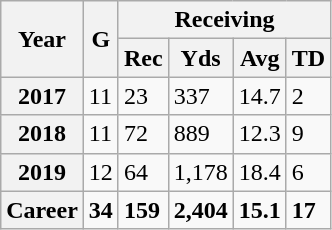<table class="wikitable sortable">
<tr>
<th rowspan="2">Year</th>
<th rowspan="2">G</th>
<th colspan="4">Receiving</th>
</tr>
<tr>
<th>Rec</th>
<th>Yds</th>
<th>Avg</th>
<th>TD</th>
</tr>
<tr>
<th>2017</th>
<td>11</td>
<td>23</td>
<td>337</td>
<td>14.7</td>
<td>2</td>
</tr>
<tr>
<th>2018</th>
<td>11</td>
<td>72</td>
<td>889</td>
<td>12.3</td>
<td>9</td>
</tr>
<tr>
<th>2019</th>
<td>12</td>
<td>64</td>
<td>1,178</td>
<td>18.4</td>
<td>6</td>
</tr>
<tr>
<th>Career</th>
<td><strong>34</strong></td>
<td><strong>159</strong></td>
<td><strong>2,404</strong></td>
<td><strong>15.1</strong></td>
<td><strong>17</strong></td>
</tr>
</table>
